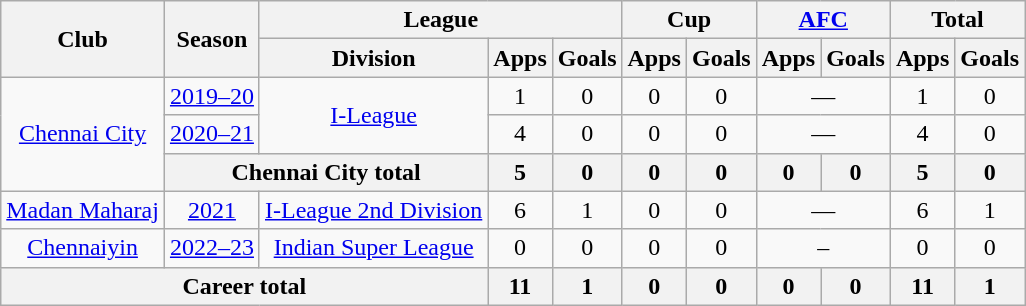<table class="wikitable" style="text-align: center;">
<tr>
<th rowspan="2">Club</th>
<th rowspan="2">Season</th>
<th colspan="3">League</th>
<th colspan="2">Cup</th>
<th colspan="2"><a href='#'>AFC</a></th>
<th colspan="2">Total</th>
</tr>
<tr>
<th>Division</th>
<th>Apps</th>
<th>Goals</th>
<th>Apps</th>
<th>Goals</th>
<th>Apps</th>
<th>Goals</th>
<th>Apps</th>
<th>Goals</th>
</tr>
<tr>
<td rowspan="3"><a href='#'>Chennai City</a></td>
<td><a href='#'>2019–20</a></td>
<td rowspan="2"><a href='#'>I-League</a></td>
<td>1</td>
<td>0</td>
<td>0</td>
<td>0</td>
<td colspan="2">—</td>
<td>1</td>
<td>0</td>
</tr>
<tr>
<td><a href='#'>2020–21</a></td>
<td>4</td>
<td>0</td>
<td>0</td>
<td>0</td>
<td colspan="2">—</td>
<td>4</td>
<td>0</td>
</tr>
<tr>
<th colspan="2">Chennai City total</th>
<th>5</th>
<th>0</th>
<th>0</th>
<th>0</th>
<th>0</th>
<th>0</th>
<th>5</th>
<th>0</th>
</tr>
<tr>
<td rowspan="1"><a href='#'>Madan Maharaj</a></td>
<td><a href='#'>2021</a></td>
<td rowspan="1"><a href='#'>I-League 2nd Division</a></td>
<td>6</td>
<td>1</td>
<td>0</td>
<td>0</td>
<td colspan="2">—</td>
<td>6</td>
<td>1</td>
</tr>
<tr>
<td rowspan="1"><a href='#'>Chennaiyin</a></td>
<td><a href='#'>2022–23</a></td>
<td rowspan="1"><a href='#'>Indian Super League</a></td>
<td>0</td>
<td>0</td>
<td>0</td>
<td>0</td>
<td colspan="2">–</td>
<td>0</td>
<td>0</td>
</tr>
<tr>
<th colspan="3">Career total</th>
<th>11</th>
<th>1</th>
<th>0</th>
<th>0</th>
<th>0</th>
<th>0</th>
<th>11</th>
<th>1</th>
</tr>
</table>
